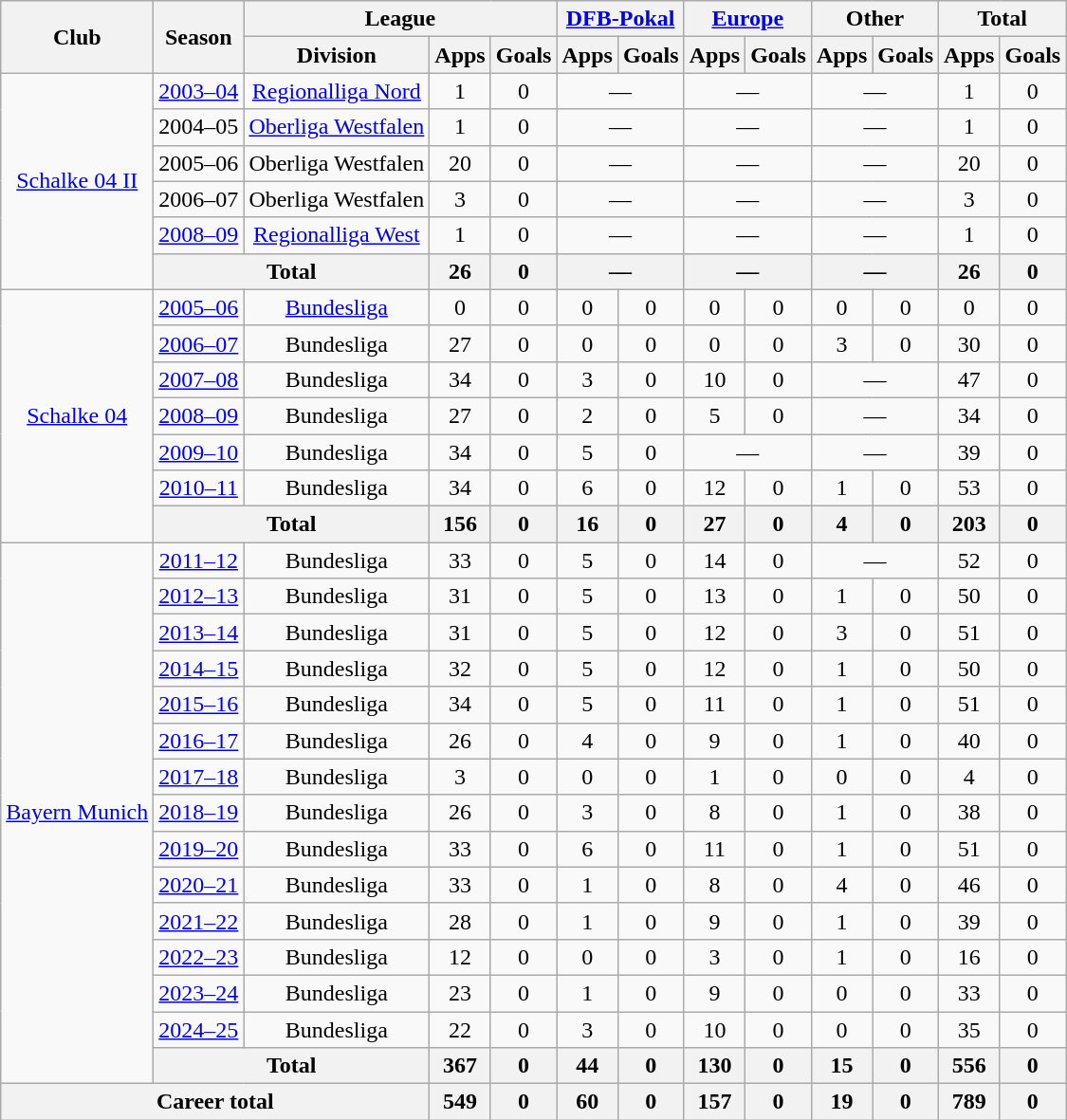<table class="wikitable" style="text-align: center;">
<tr>
<th rowspan="2">Club</th>
<th rowspan="2">Season</th>
<th colspan="3">League</th>
<th colspan="2"><a href='#'>DFB-Pokal</a></th>
<th colspan="2"><a href='#'>Europe</a></th>
<th colspan="2">Other</th>
<th colspan="2">Total</th>
</tr>
<tr>
<th>Division</th>
<th>Apps</th>
<th>Goals</th>
<th>Apps</th>
<th>Goals</th>
<th>Apps</th>
<th>Goals</th>
<th>Apps</th>
<th>Goals</th>
<th>Apps</th>
<th>Goals</th>
</tr>
<tr>
<td rowspan="6"><a href='#'>Schalke 04 II</a></td>
<td><a href='#'>2003–04</a></td>
<td><a href='#'>Regionalliga Nord</a></td>
<td>1</td>
<td>0</td>
<td colspan="2">—</td>
<td colspan="2">—</td>
<td colspan="2">—</td>
<td>1</td>
<td>0</td>
</tr>
<tr>
<td>2004–05</td>
<td><a href='#'>Oberliga Westfalen</a></td>
<td>1</td>
<td>0</td>
<td colspan="2">—</td>
<td colspan="2">—</td>
<td colspan="2">—</td>
<td>1</td>
<td>0</td>
</tr>
<tr>
<td>2005–06</td>
<td>Oberliga Westfalen</td>
<td>20</td>
<td>0</td>
<td colspan="2">—</td>
<td colspan="2">—</td>
<td colspan="2">—</td>
<td>20</td>
<td>0</td>
</tr>
<tr>
<td>2006–07</td>
<td>Oberliga Westfalen</td>
<td>3</td>
<td>0</td>
<td colspan="2">—</td>
<td colspan="2">—</td>
<td colspan="2">—</td>
<td>3</td>
<td>0</td>
</tr>
<tr>
<td><a href='#'>2008–09</a></td>
<td><a href='#'>Regionalliga West</a></td>
<td>1</td>
<td>0</td>
<td colspan="2">—</td>
<td colspan="2">—</td>
<td colspan="2">—</td>
<td>1</td>
<td>0</td>
</tr>
<tr>
<th colspan="2">Total</th>
<th>26</th>
<th>0</th>
<th colspan="2">—</th>
<th colspan="2">—</th>
<th colspan="2">—</th>
<th>26</th>
<th>0</th>
</tr>
<tr>
<td rowspan="7"><a href='#'>Schalke 04</a></td>
<td><a href='#'>2005–06</a></td>
<td><a href='#'>Bundesliga</a></td>
<td>0</td>
<td>0</td>
<td>0</td>
<td>0</td>
<td>0</td>
<td>0</td>
<td>0</td>
<td>0</td>
<td>0</td>
<td>0</td>
</tr>
<tr>
<td><a href='#'>2006–07</a></td>
<td>Bundesliga</td>
<td>27</td>
<td>0</td>
<td>0</td>
<td>0</td>
<td>0</td>
<td>0</td>
<td>3</td>
<td>0</td>
<td>30</td>
<td>0</td>
</tr>
<tr>
<td><a href='#'>2007–08</a></td>
<td>Bundesliga</td>
<td>34</td>
<td>0</td>
<td>3</td>
<td>0</td>
<td>10</td>
<td>0</td>
<td colspan="2">—</td>
<td>47</td>
<td>0</td>
</tr>
<tr>
<td><a href='#'>2008–09</a></td>
<td>Bundesliga</td>
<td>27</td>
<td>0</td>
<td>2</td>
<td>0</td>
<td>5</td>
<td>0</td>
<td colspan="2">—</td>
<td>34</td>
<td>0</td>
</tr>
<tr>
<td><a href='#'>2009–10</a></td>
<td>Bundesliga</td>
<td>34</td>
<td>0</td>
<td>5</td>
<td>0</td>
<td colspan="2">—</td>
<td colspan="2">—</td>
<td>39</td>
<td>0</td>
</tr>
<tr>
<td><a href='#'>2010–11</a></td>
<td>Bundesliga</td>
<td>34</td>
<td>0</td>
<td>6</td>
<td>0</td>
<td>12</td>
<td>0</td>
<td>1</td>
<td>0</td>
<td>53</td>
<td>0</td>
</tr>
<tr>
<th colspan="2">Total</th>
<th>156</th>
<th>0</th>
<th>16</th>
<th>0</th>
<th>27</th>
<th>0</th>
<th>4</th>
<th>0</th>
<th>203</th>
<th>0</th>
</tr>
<tr>
<td rowspan="15"><a href='#'>Bayern Munich</a></td>
<td><a href='#'>2011–12</a></td>
<td>Bundesliga</td>
<td>33</td>
<td>0</td>
<td>5</td>
<td>0</td>
<td>14</td>
<td>0</td>
<td colspan="2">—</td>
<td>52</td>
<td>0</td>
</tr>
<tr>
<td><a href='#'>2012–13</a></td>
<td>Bundesliga</td>
<td>31</td>
<td>0</td>
<td>5</td>
<td>0</td>
<td>13</td>
<td>0</td>
<td>1</td>
<td>0</td>
<td>50</td>
<td>0</td>
</tr>
<tr>
<td><a href='#'>2013–14</a></td>
<td>Bundesliga</td>
<td>31</td>
<td>0</td>
<td>5</td>
<td>0</td>
<td>12</td>
<td>0</td>
<td>3</td>
<td>0</td>
<td>51</td>
<td>0</td>
</tr>
<tr>
<td><a href='#'>2014–15</a></td>
<td>Bundesliga</td>
<td>32</td>
<td>0</td>
<td>5</td>
<td>0</td>
<td>12</td>
<td>0</td>
<td>1</td>
<td>0</td>
<td>50</td>
<td>0</td>
</tr>
<tr>
<td><a href='#'>2015–16</a></td>
<td>Bundesliga</td>
<td>34</td>
<td>0</td>
<td>5</td>
<td>0</td>
<td>11</td>
<td>0</td>
<td>1</td>
<td>0</td>
<td>51</td>
<td>0</td>
</tr>
<tr>
<td><a href='#'>2016–17</a></td>
<td>Bundesliga</td>
<td>26</td>
<td>0</td>
<td>4</td>
<td>0</td>
<td>9</td>
<td>0</td>
<td>1</td>
<td>0</td>
<td>40</td>
<td>0</td>
</tr>
<tr>
<td><a href='#'>2017–18</a></td>
<td>Bundesliga</td>
<td>3</td>
<td>0</td>
<td>0</td>
<td>0</td>
<td>1</td>
<td>0</td>
<td>0</td>
<td>0</td>
<td>4</td>
<td>0</td>
</tr>
<tr>
<td><a href='#'>2018–19</a></td>
<td>Bundesliga</td>
<td>26</td>
<td>0</td>
<td>3</td>
<td>0</td>
<td>8</td>
<td>0</td>
<td>1</td>
<td>0</td>
<td>38</td>
<td>0</td>
</tr>
<tr>
<td><a href='#'>2019–20</a></td>
<td>Bundesliga</td>
<td>33</td>
<td>0</td>
<td>6</td>
<td>0</td>
<td>11</td>
<td>0</td>
<td>1</td>
<td>0</td>
<td>51</td>
<td>0</td>
</tr>
<tr>
<td><a href='#'>2020–21</a></td>
<td>Bundesliga</td>
<td>33</td>
<td>0</td>
<td>1</td>
<td>0</td>
<td>8</td>
<td>0</td>
<td>4</td>
<td>0</td>
<td>46</td>
<td>0</td>
</tr>
<tr>
<td><a href='#'>2021–22</a></td>
<td>Bundesliga</td>
<td>28</td>
<td>0</td>
<td>1</td>
<td>0</td>
<td>9</td>
<td>0</td>
<td>1</td>
<td>0</td>
<td>39</td>
<td>0</td>
</tr>
<tr>
<td><a href='#'>2022–23</a></td>
<td>Bundesliga</td>
<td>12</td>
<td>0</td>
<td>0</td>
<td>0</td>
<td>3</td>
<td>0</td>
<td>1</td>
<td>0</td>
<td>16</td>
<td>0</td>
</tr>
<tr>
<td><a href='#'>2023–24</a></td>
<td>Bundesliga</td>
<td>23</td>
<td>0</td>
<td>1</td>
<td>0</td>
<td>9</td>
<td>0</td>
<td>0</td>
<td>0</td>
<td>33</td>
<td>0</td>
</tr>
<tr>
<td><a href='#'>2024–25</a></td>
<td>Bundesliga</td>
<td>22</td>
<td>0</td>
<td>3</td>
<td>0</td>
<td>10</td>
<td>0</td>
<td>0</td>
<td>0</td>
<td>35</td>
<td>0</td>
</tr>
<tr>
<th colspan="2">Total</th>
<th>367</th>
<th>0</th>
<th>44</th>
<th>0</th>
<th>130</th>
<th>0</th>
<th>15</th>
<th>0</th>
<th>556</th>
<th>0</th>
</tr>
<tr>
<th colspan="3">Career total</th>
<th>549</th>
<th>0</th>
<th>60</th>
<th>0</th>
<th>157</th>
<th>0</th>
<th>19</th>
<th>0</th>
<th>789</th>
<th>0</th>
</tr>
</table>
